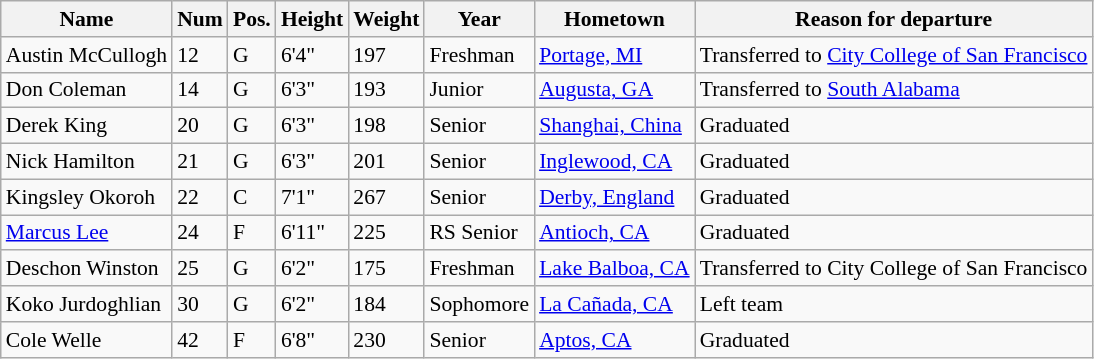<table class="wikitable sortable" style="font-size:90%;" border="1">
<tr>
<th>Name</th>
<th>Num</th>
<th>Pos.</th>
<th>Height</th>
<th>Weight</th>
<th>Year</th>
<th>Hometown</th>
<th class="unsortable">Reason for departure</th>
</tr>
<tr>
<td>Austin McCullogh</td>
<td>12</td>
<td>G</td>
<td>6'4"</td>
<td>197</td>
<td>Freshman</td>
<td><a href='#'>Portage, MI</a></td>
<td>Transferred to <a href='#'>City College of San Francisco</a></td>
</tr>
<tr>
<td>Don Coleman</td>
<td>14</td>
<td>G</td>
<td>6'3"</td>
<td>193</td>
<td>Junior</td>
<td><a href='#'>Augusta, GA</a></td>
<td>Transferred to <a href='#'>South Alabama</a></td>
</tr>
<tr>
<td>Derek King</td>
<td>20</td>
<td>G</td>
<td>6'3"</td>
<td>198</td>
<td>Senior</td>
<td><a href='#'>Shanghai, China</a></td>
<td>Graduated</td>
</tr>
<tr>
<td>Nick Hamilton</td>
<td>21</td>
<td>G</td>
<td>6'3"</td>
<td>201</td>
<td>Senior</td>
<td><a href='#'>Inglewood, CA</a></td>
<td>Graduated</td>
</tr>
<tr>
<td>Kingsley Okoroh</td>
<td>22</td>
<td>C</td>
<td>7'1"</td>
<td>267</td>
<td>Senior</td>
<td><a href='#'>Derby, England</a></td>
<td>Graduated</td>
</tr>
<tr>
<td><a href='#'>Marcus Lee</a></td>
<td>24</td>
<td>F</td>
<td>6'11"</td>
<td>225</td>
<td>RS Senior</td>
<td><a href='#'>Antioch, CA</a></td>
<td>Graduated</td>
</tr>
<tr>
<td>Deschon Winston</td>
<td>25</td>
<td>G</td>
<td>6'2"</td>
<td>175</td>
<td>Freshman</td>
<td><a href='#'>Lake Balboa, CA</a></td>
<td>Transferred to City College of San Francisco</td>
</tr>
<tr>
<td>Koko Jurdoghlian</td>
<td>30</td>
<td>G</td>
<td>6'2"</td>
<td>184</td>
<td>Sophomore</td>
<td><a href='#'>La Cañada, CA</a></td>
<td>Left team</td>
</tr>
<tr>
<td>Cole Welle</td>
<td>42</td>
<td>F</td>
<td>6'8"</td>
<td>230</td>
<td>Senior</td>
<td><a href='#'>Aptos, CA</a></td>
<td>Graduated</td>
</tr>
</table>
